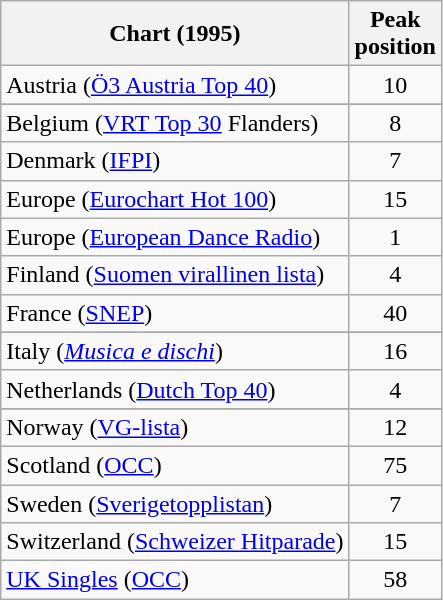<table class="wikitable sortable">
<tr>
<th>Chart (1995)</th>
<th>Peak<br>position</th>
</tr>
<tr>
<td>Austria (<a href='#'>Ö3 Austria Top 40</a>)</td>
<td align="center">10</td>
</tr>
<tr>
</tr>
<tr>
</tr>
<tr>
<td>Belgium (<a href='#'>VRT Top 30</a> Flanders)</td>
<td align="center">8</td>
</tr>
<tr>
<td>Denmark (<a href='#'>IFPI</a>)</td>
<td align="center">7</td>
</tr>
<tr>
<td>Europe (<a href='#'>Eurochart Hot 100</a>)</td>
<td align="center">15</td>
</tr>
<tr>
<td>Europe (<a href='#'>European Dance Radio</a>)</td>
<td align="center">1</td>
</tr>
<tr>
<td>Finland (<a href='#'>Suomen virallinen lista</a>)</td>
<td align="center">4</td>
</tr>
<tr>
<td>France (<a href='#'>SNEP</a>)</td>
<td align="center">40</td>
</tr>
<tr>
</tr>
<tr>
<td>Italy (<em><a href='#'>Musica e dischi</a></em>)</td>
<td align="center">16</td>
</tr>
<tr>
<td>Netherlands (<a href='#'>Dutch Top 40</a>)</td>
<td align="center">4</td>
</tr>
<tr>
</tr>
<tr>
<td>Norway (<a href='#'>VG-lista</a>)</td>
<td align="center">12</td>
</tr>
<tr>
<td>Scotland (<a href='#'>OCC</a>)</td>
<td align="center">75</td>
</tr>
<tr>
<td>Sweden (<a href='#'>Sverigetopplistan</a>)</td>
<td align="center">7</td>
</tr>
<tr>
<td>Switzerland (<a href='#'>Schweizer Hitparade</a>)</td>
<td align="center">15</td>
</tr>
<tr>
<td><a href='#'>UK Singles</a> (<a href='#'>OCC</a>)</td>
<td align="center">58</td>
</tr>
</table>
